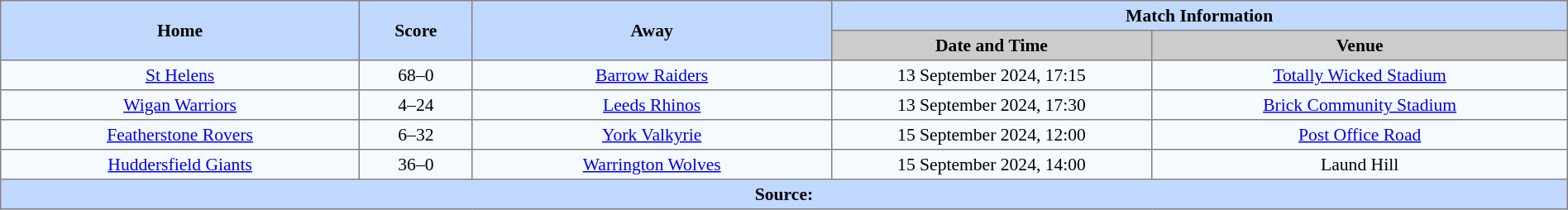<table border=1 style="border-collapse:collapse; font-size:90%; text-align:center;" cellpadding=3 cellspacing=0 width=100%>
<tr bgcolor=#C1D8FF>
<th scope="col" rowspan=2 width=19%>Home</th>
<th scope="col" rowspan=2 width=6%>Score</th>
<th scope="col" rowspan=2 width=19%>Away</th>
<th colspan=6>Match Information</th>
</tr>
<tr bgcolor=#CCCCCC>
<th scope="col" width=17%>Date and Time</th>
<th scope="col" width=22%>Venue</th>
</tr>
<tr bgcolor=#F5FAFF>
<td> <a href='#'>St Helens</a></td>
<td>68–0</td>
<td> <a href='#'>Barrow Raiders</a></td>
<td>13 September 2024, 17:15</td>
<td><a href='#'>Totally Wicked Stadium</a></td>
</tr>
<tr bgcolor=#F5FAFF>
<td> <a href='#'>Wigan Warriors</a></td>
<td>4–24</td>
<td> <a href='#'>Leeds Rhinos</a></td>
<td>13 September 2024, 17:30</td>
<td><a href='#'>Brick Community Stadium</a></td>
</tr>
<tr bgcolor=#F5FAFF>
<td> <a href='#'>Featherstone Rovers</a></td>
<td>6–32</td>
<td> <a href='#'>York Valkyrie</a></td>
<td>15 September 2024, 12:00</td>
<td><a href='#'>Post Office Road</a></td>
</tr>
<tr bgcolor=#F5FAFF>
<td> <a href='#'>Huddersfield Giants</a></td>
<td>36–0</td>
<td> <a href='#'>Warrington Wolves</a></td>
<td>15 September 2024, 14:00</td>
<td>Laund Hill</td>
</tr>
<tr style="background:#c1d8ff;">
<th colspan=7>Source:</th>
</tr>
</table>
